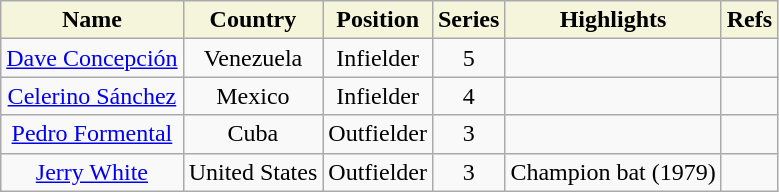<table class="wikitable">
<tr>
<th style="background:#F5F5DC;">Name</th>
<th style="background:#F5F5DC;">Country</th>
<th style="background:#F5F5DC;">Position</th>
<th style="background:#F5F5DC;">Series</th>
<th style="background:#F5F5DC;">Highlights</th>
<th style="background:#F5F5DC;">Refs</th>
</tr>
<tr align=center>
<td><a href='#'>Dave Concepción</a></td>
<td> Venezuela</td>
<td>Infielder</td>
<td>5</td>
<td></td>
<td></td>
</tr>
<tr align=center>
<td><a href='#'>Celerino Sánchez</a></td>
<td> Mexico</td>
<td>Infielder</td>
<td>4</td>
<td></td>
<td></td>
</tr>
<tr align=center>
<td><a href='#'>Pedro Formental</a></td>
<td> Cuba</td>
<td>Outfielder</td>
<td>3</td>
<td></td>
<td></td>
</tr>
<tr align=center>
<td><a href='#'>Jerry White</a></td>
<td> United States</td>
<td>Outfielder</td>
<td>3</td>
<td>Champion bat (1979)</td>
<td></td>
</tr>
</table>
